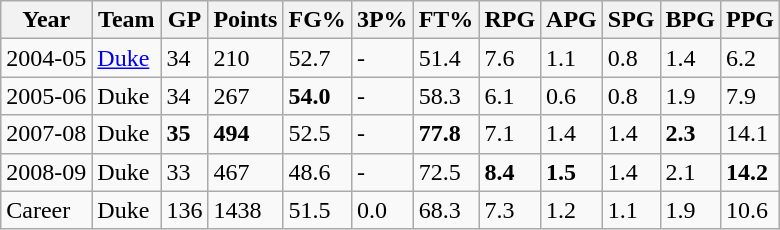<table class="wikitable">
<tr>
<th>Year</th>
<th>Team</th>
<th>GP</th>
<th>Points</th>
<th>FG%</th>
<th>3P%</th>
<th>FT%</th>
<th>RPG</th>
<th>APG</th>
<th>SPG</th>
<th>BPG</th>
<th>PPG</th>
</tr>
<tr>
<td>2004-05</td>
<td><a href='#'>Duke</a></td>
<td>34</td>
<td>210</td>
<td>52.7</td>
<td>-</td>
<td>51.4</td>
<td>7.6</td>
<td>1.1</td>
<td>0.8</td>
<td>1.4</td>
<td>6.2</td>
</tr>
<tr>
<td>2005-06</td>
<td>Duke </td>
<td>34</td>
<td>267</td>
<td><strong>54.0</strong></td>
<td>-</td>
<td>58.3</td>
<td>6.1</td>
<td>0.6</td>
<td>0.8</td>
<td>1.9</td>
<td>7.9</td>
</tr>
<tr>
<td>2007-08</td>
<td>Duke </td>
<td><strong>35</strong></td>
<td><strong>494</strong></td>
<td>52.5</td>
<td>-</td>
<td><strong>77.8</strong></td>
<td>7.1</td>
<td>1.4</td>
<td>1.4</td>
<td><strong>2.3</strong></td>
<td>14.1</td>
</tr>
<tr>
<td>2008-09</td>
<td>Duke </td>
<td>33</td>
<td>467</td>
<td>48.6</td>
<td>-</td>
<td>72.5</td>
<td><strong>8.4</strong></td>
<td><strong>1.5</strong></td>
<td>1.4</td>
<td>2.1</td>
<td><strong>14.2</strong></td>
</tr>
<tr>
<td>Career</td>
<td>Duke </td>
<td>136</td>
<td>1438</td>
<td>51.5</td>
<td>0.0</td>
<td>68.3</td>
<td>7.3</td>
<td>1.2</td>
<td>1.1</td>
<td>1.9</td>
<td>10.6</td>
</tr>
</table>
